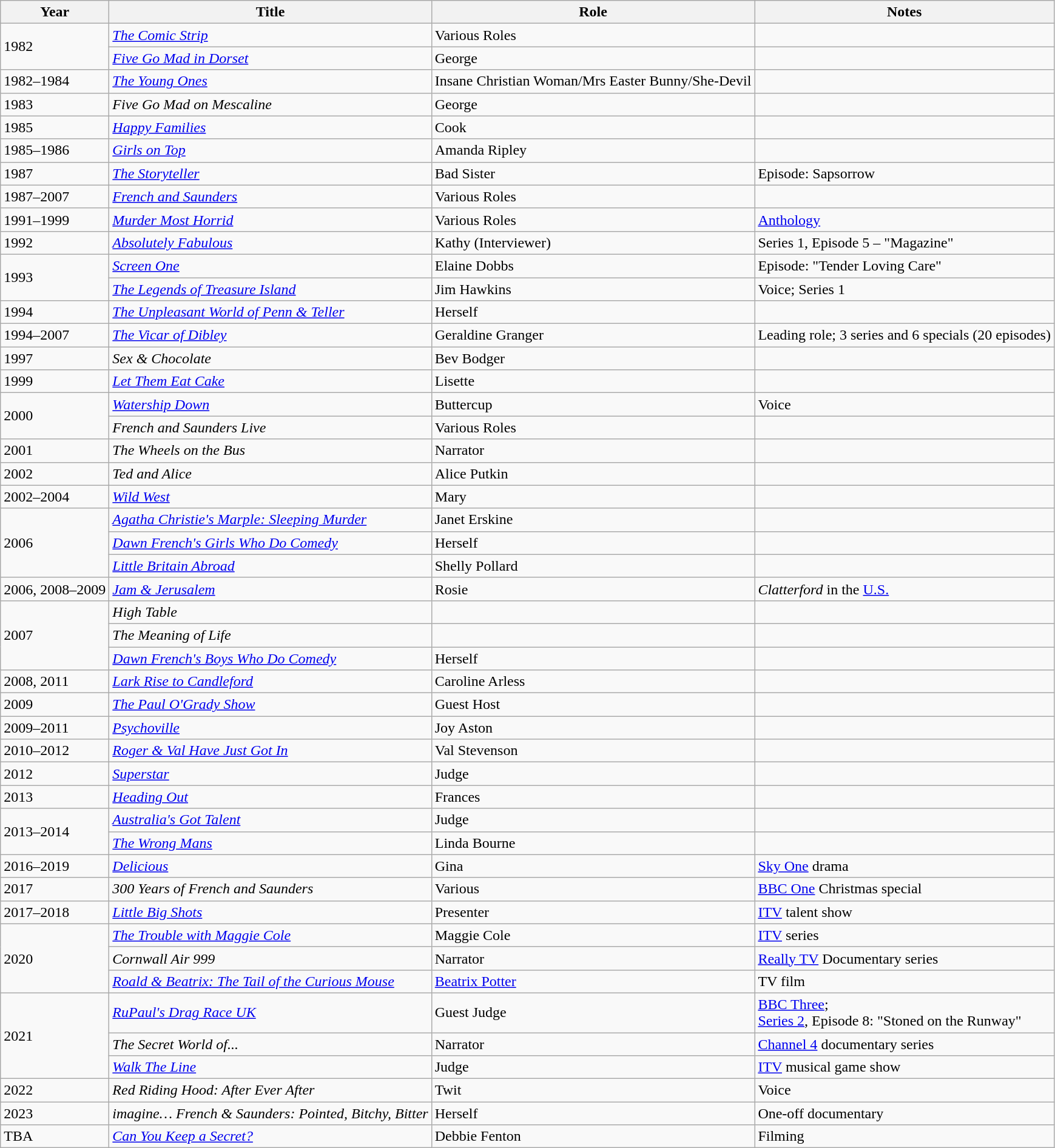<table class="wikitable sortable">
<tr>
<th>Year</th>
<th>Title</th>
<th>Role</th>
<th class=unsortable>Notes</th>
</tr>
<tr>
<td rowspan="2">1982</td>
<td><em><a href='#'>The Comic Strip</a></em></td>
<td>Various Roles</td>
<td></td>
</tr>
<tr>
<td><em><a href='#'>Five Go Mad in Dorset</a></em></td>
<td>George</td>
<td></td>
</tr>
<tr>
<td>1982–1984</td>
<td><em><a href='#'>The Young Ones</a></em></td>
<td>Insane Christian Woman/Mrs Easter Bunny/She-Devil</td>
<td></td>
</tr>
<tr>
<td>1983</td>
<td><em>Five Go Mad on Mescaline</em></td>
<td>George</td>
<td></td>
</tr>
<tr>
<td>1985</td>
<td><em><a href='#'>Happy Families</a></em></td>
<td>Cook</td>
<td></td>
</tr>
<tr>
<td>1985–1986</td>
<td><em><a href='#'>Girls on Top</a></em></td>
<td>Amanda Ripley</td>
<td></td>
</tr>
<tr>
<td>1987</td>
<td><em><a href='#'>The Storyteller</a></em></td>
<td>Bad Sister</td>
<td>Episode: Sapsorrow</td>
</tr>
<tr>
<td>1987–2007</td>
<td><em><a href='#'>French and Saunders</a></em></td>
<td>Various Roles</td>
<td></td>
</tr>
<tr>
<td>1991–1999</td>
<td><em><a href='#'>Murder Most Horrid</a></em></td>
<td>Various Roles</td>
<td><a href='#'>Anthology</a></td>
</tr>
<tr>
<td>1992</td>
<td><em><a href='#'>Absolutely Fabulous</a></em></td>
<td>Kathy (Interviewer)</td>
<td>Series 1, Episode 5 – "Magazine"</td>
</tr>
<tr>
<td rowspan="2">1993</td>
<td><em><a href='#'>Screen One</a></em></td>
<td>Elaine Dobbs</td>
<td>Episode: "Tender Loving Care"</td>
</tr>
<tr>
<td><em><a href='#'>The Legends of Treasure Island</a></em></td>
<td>Jim Hawkins</td>
<td>Voice; Series 1</td>
</tr>
<tr>
<td>1994</td>
<td><em><a href='#'>The Unpleasant World of Penn & Teller</a></em></td>
<td>Herself</td>
<td></td>
</tr>
<tr>
<td>1994–2007</td>
<td><em><a href='#'>The Vicar of Dibley</a></em></td>
<td>Geraldine Granger</td>
<td>Leading role; 3 series and 6 specials (20 episodes)</td>
</tr>
<tr>
<td>1997</td>
<td><em>Sex & Chocolate</em></td>
<td>Bev Bodger</td>
<td></td>
</tr>
<tr>
<td>1999</td>
<td><em><a href='#'>Let Them Eat Cake</a></em></td>
<td>Lisette</td>
<td></td>
</tr>
<tr>
<td rowspan="2">2000</td>
<td><em><a href='#'>Watership Down</a></em></td>
<td>Buttercup</td>
<td>Voice</td>
</tr>
<tr>
<td><em>French and Saunders Live</em></td>
<td>Various Roles</td>
<td></td>
</tr>
<tr>
<td>2001</td>
<td><em>The Wheels on the Bus</em></td>
<td>Narrator</td>
<td></td>
</tr>
<tr>
<td>2002</td>
<td><em>Ted and Alice</em></td>
<td>Alice Putkin</td>
<td></td>
</tr>
<tr>
<td>2002–2004</td>
<td><em><a href='#'>Wild West</a></em></td>
<td>Mary</td>
<td></td>
</tr>
<tr>
<td rowspan="3">2006</td>
<td><em><a href='#'>Agatha Christie's Marple: Sleeping Murder</a></em></td>
<td>Janet Erskine</td>
<td></td>
</tr>
<tr>
<td><em><a href='#'>Dawn French's Girls Who Do Comedy</a></em></td>
<td>Herself</td>
<td></td>
</tr>
<tr>
<td><em><a href='#'>Little Britain Abroad</a></em></td>
<td>Shelly Pollard</td>
<td></td>
</tr>
<tr>
<td>2006, 2008–2009</td>
<td><em><a href='#'>Jam & Jerusalem</a></em></td>
<td>Rosie</td>
<td><em>Clatterford</em> in the <a href='#'>U.S.</a></td>
</tr>
<tr>
<td rowspan=3>2007</td>
<td><em>High Table</em></td>
<td></td>
<td></td>
</tr>
<tr>
<td><em>The Meaning of Life</em></td>
<td></td>
<td></td>
</tr>
<tr>
<td><em><a href='#'>Dawn French's Boys Who Do Comedy</a></em></td>
<td>Herself</td>
<td></td>
</tr>
<tr>
<td>2008, 2011</td>
<td><em><a href='#'>Lark Rise to Candleford</a></em></td>
<td>Caroline Arless</td>
<td></td>
</tr>
<tr>
<td>2009</td>
<td><em><a href='#'>The Paul O'Grady Show</a></em></td>
<td>Guest Host</td>
<td></td>
</tr>
<tr>
<td>2009–2011</td>
<td><em><a href='#'>Psychoville</a></em></td>
<td>Joy Aston</td>
<td></td>
</tr>
<tr>
<td>2010–2012</td>
<td><em><a href='#'>Roger & Val Have Just Got In</a></em></td>
<td>Val Stevenson</td>
<td></td>
</tr>
<tr>
<td>2012</td>
<td><em><a href='#'>Superstar</a></em></td>
<td>Judge</td>
<td></td>
</tr>
<tr>
<td>2013</td>
<td><em><a href='#'>Heading Out</a></em></td>
<td>Frances</td>
<td></td>
</tr>
<tr>
<td rowspan="2">2013–2014</td>
<td><em><a href='#'>Australia's Got Talent</a></em></td>
<td>Judge</td>
<td></td>
</tr>
<tr>
<td><em><a href='#'>The Wrong Mans</a></em></td>
<td>Linda Bourne</td>
<td></td>
</tr>
<tr>
<td>2016–2019</td>
<td><em><a href='#'>Delicious</a></em></td>
<td>Gina</td>
<td><a href='#'>Sky One</a> drama</td>
</tr>
<tr>
<td>2017</td>
<td><em>300 Years of French and Saunders</em></td>
<td>Various</td>
<td><a href='#'>BBC One</a> Christmas special</td>
</tr>
<tr>
<td>2017–2018</td>
<td><em><a href='#'>Little Big Shots</a></em></td>
<td>Presenter</td>
<td><a href='#'>ITV</a> talent show</td>
</tr>
<tr>
<td rowspan=3>2020</td>
<td><em><a href='#'>The Trouble with Maggie Cole</a></em></td>
<td>Maggie Cole</td>
<td><a href='#'>ITV</a> series</td>
</tr>
<tr>
<td><em>Cornwall Air 999</em></td>
<td>Narrator</td>
<td><a href='#'>Really TV</a> Documentary series</td>
</tr>
<tr>
<td><em><a href='#'>Roald & Beatrix: The Tail of the Curious Mouse</a></em></td>
<td><a href='#'>Beatrix Potter</a></td>
<td>TV film</td>
</tr>
<tr>
<td rowspan=3>2021</td>
<td><em><a href='#'>RuPaul's Drag Race UK</a></em></td>
<td>Guest Judge</td>
<td><a href='#'>BBC Three</a>;<br><a href='#'>Series 2</a>, Episode 8: "Stoned on the Runway"</td>
</tr>
<tr>
<td><em>The Secret World of...</em></td>
<td>Narrator</td>
<td><a href='#'>Channel 4</a> documentary series</td>
</tr>
<tr>
<td><em><a href='#'>Walk The Line</a></em></td>
<td>Judge</td>
<td><a href='#'>ITV</a> musical game show</td>
</tr>
<tr>
<td>2022</td>
<td><em>Red Riding Hood: After Ever After</em></td>
<td>Twit</td>
<td>Voice</td>
</tr>
<tr>
<td>2023</td>
<td><em>imagine… French & Saunders: Pointed, Bitchy, Bitter</em></td>
<td>Herself</td>
<td>One-off documentary</td>
</tr>
<tr>
<td>TBA</td>
<td><em><a href='#'> Can You Keep a Secret?</a></em></td>
<td>Debbie Fenton</td>
<td>Filming</td>
</tr>
</table>
